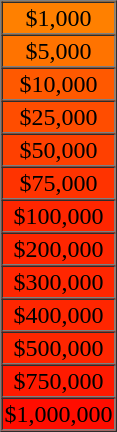<table border=1 cellspacing=0 cellpadding =1 width=75px|->
<tr>
<td bgcolor="#FF8000" align=center><span>$1,000</span></td>
</tr>
<tr>
<td bgcolor="#FF7300" align=center><span>$5,000</span></td>
</tr>
<tr>
<td bgcolor="#FF5900" align=center><span>$10,000</span></td>
</tr>
<tr>
<td bgcolor="#FF4D00" align=center><span>$25,000</span></td>
</tr>
<tr>
<td bgcolor="#FF4000" align=center><span>$50,000</span></td>
</tr>
<tr>
<td bgcolor="#FF3300" align=center><span>$75,000</span></td>
</tr>
<tr>
<td bgcolor="#FF2600" align=center><span>$100,000</span></td>
</tr>
<tr>
<td bgcolor="#FF2600" align=center><span>$200,000</span></td>
</tr>
<tr>
<td bgcolor="#FF2600" align=center><span>$300,000</span></td>
</tr>
<tr>
<td bgcolor="#FF2600" align=center><span>$400,000</span></td>
</tr>
<tr>
<td bgcolor="#FF2600" align=center><span>$500,000</span></td>
</tr>
<tr>
<td bgcolor="#FF1A00" align=center><span>$750,000</span></td>
</tr>
<tr>
<td bgcolor="#FF0D00" align=center><span>$1,000,000</span></td>
</tr>
</table>
